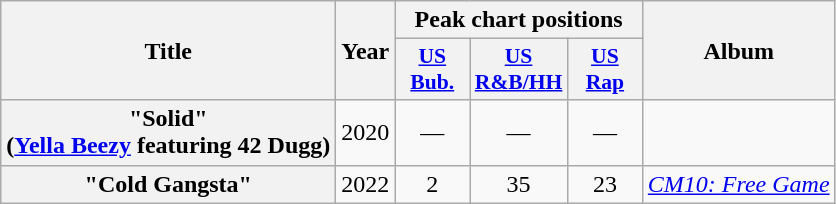<table class="wikitable plainrowheaders" style="text-align:center;">
<tr>
<th rowspan="2">Title</th>
<th rowspan="2">Year</th>
<th colspan="3">Peak chart positions</th>
<th rowspan="2">Album</th>
</tr>
<tr>
<th scope="col" style="width:3em;font-size:90%;"><a href='#'>US<br>Bub.</a><br></th>
<th scope="col" style="width:3em;font-size:90%;"><a href='#'>US<br>R&B/HH</a><br></th>
<th scope="col" style="width:3em;font-size:90%;"><a href='#'>US<br>Rap</a><br></th>
</tr>
<tr>
<th scope="row">"Solid"<br><span>(<a href='#'>Yella Beezy</a> featuring 42 Dugg)</span></th>
<td>2020</td>
<td>—</td>
<td>—</td>
<td>—</td>
<td></td>
</tr>
<tr>
<th scope="row">"Cold Gangsta"<br></th>
<td>2022</td>
<td>2</td>
<td>35</td>
<td>23</td>
<td><em><a href='#'>CM10: Free Game</a></em></td>
</tr>
</table>
